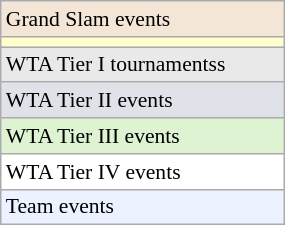<table class=wikitable style=font-size:90%;width:15%>
<tr bgcolor=#F3E6D7>
<td>Grand Slam events</td>
</tr>
<tr bgcolor=#FFFFCC>
<td></td>
</tr>
<tr bgcolor=#E9E9E9>
<td>WTA Tier I tournamentss</td>
</tr>
<tr bgcolor=#dfe2e9>
<td>WTA Tier II events</td>
</tr>
<tr bgcolor=#DDF3D1>
<td>WTA Tier III events</td>
</tr>
<tr bgcolor=#FFFFFF>
<td>WTA Tier IV events</td>
</tr>
<tr bgcolor=#ECF2FF>
<td>Team events</td>
</tr>
</table>
